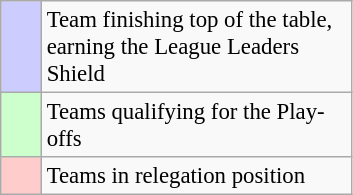<table class="wikitable" style="font-size: 95%">
<tr>
<td style="background:#ccccff; width:20px;"> </td>
<td style="width:200px;">Team finishing top of the table, earning the League Leaders Shield</td>
</tr>
<tr>
<td style="background:#cfc; width:20px;"> </td>
<td style="width:200px;">Teams qualifying for the Play-offs</td>
</tr>
<tr>
<td bgcolor="#FFCCCC" width="20"> </td>
<td>Teams in relegation position</td>
</tr>
</table>
